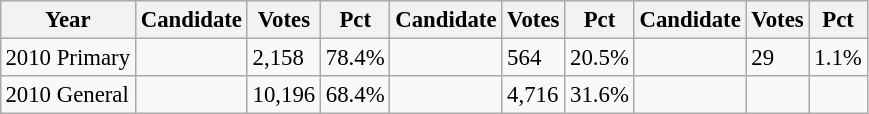<table class="wikitable" style="margin:0.5em ; font-size:95%">
<tr>
<th>Year</th>
<th>Candidate</th>
<th>Votes</th>
<th>Pct</th>
<th>Candidate</th>
<th>Votes</th>
<th>Pct</th>
<th>Candidate</th>
<th>Votes</th>
<th>Pct</th>
</tr>
<tr>
<td>2010 Primary</td>
<td></td>
<td>2,158</td>
<td>78.4%</td>
<td></td>
<td>564</td>
<td>20.5%</td>
<td></td>
<td>29</td>
<td>1.1%</td>
</tr>
<tr>
<td>2010 General</td>
<td></td>
<td>10,196</td>
<td>68.4%</td>
<td></td>
<td>4,716</td>
<td>31.6%</td>
<td></td>
<td></td>
<td></td>
</tr>
</table>
